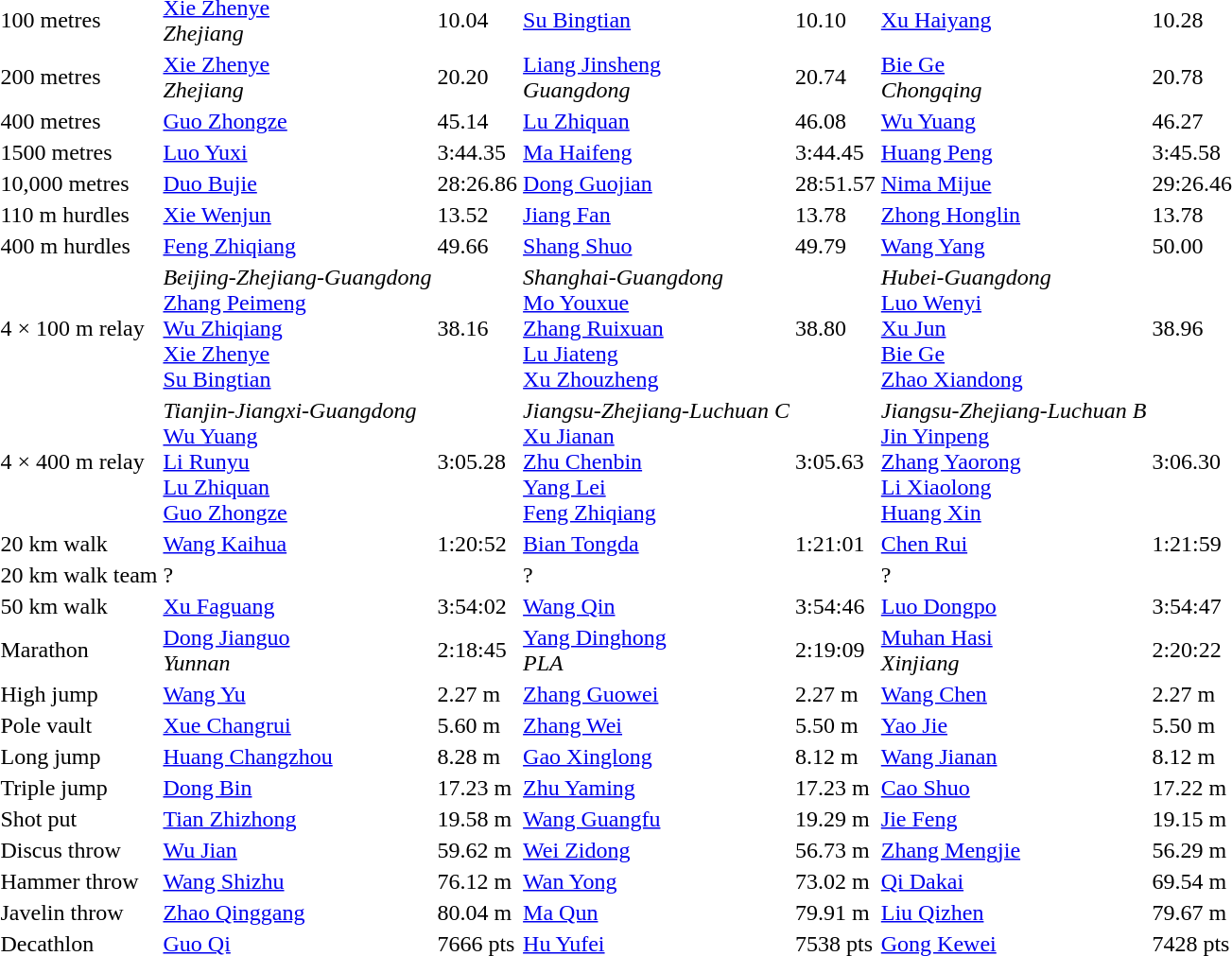<table>
<tr>
<td>100 metres</td>
<td><a href='#'>Xie Zhenye</a><br><em>Zhejiang</em></td>
<td>10.04</td>
<td><a href='#'>Su Bingtian</a></td>
<td>10.10</td>
<td><a href='#'>Xu Haiyang</a></td>
<td>10.28</td>
</tr>
<tr>
<td>200 metres</td>
<td><a href='#'>Xie Zhenye</a><br><em>Zhejiang</em></td>
<td>20.20</td>
<td><a href='#'>Liang Jinsheng</a><br><em>Guangdong</em></td>
<td>20.74</td>
<td><a href='#'>Bie Ge</a><br><em>Chongqing</em></td>
<td>20.78</td>
</tr>
<tr>
<td>400 metres</td>
<td><a href='#'>Guo Zhongze</a></td>
<td>45.14 </td>
<td><a href='#'>Lu Zhiquan</a></td>
<td>46.08</td>
<td><a href='#'>Wu Yuang</a></td>
<td>46.27</td>
</tr>
<tr>
<td>1500 metres</td>
<td><a href='#'>Luo Yuxi</a></td>
<td>3:44.35</td>
<td><a href='#'>Ma Haifeng</a></td>
<td>3:44.45</td>
<td><a href='#'>Huang Peng</a></td>
<td>3:45.58</td>
</tr>
<tr>
<td>10,000 metres</td>
<td><a href='#'>Duo Bujie</a></td>
<td>28:26.86</td>
<td><a href='#'>Dong Guojian</a></td>
<td>28:51.57</td>
<td><a href='#'>Nima Mijue</a></td>
<td>29:26.46</td>
</tr>
<tr>
<td>110 m hurdles</td>
<td><a href='#'>Xie Wenjun</a></td>
<td>13.52</td>
<td><a href='#'>Jiang Fan</a></td>
<td>13.78</td>
<td><a href='#'>Zhong Honglin</a></td>
<td>13.78</td>
</tr>
<tr>
<td>400 m hurdles</td>
<td><a href='#'>Feng Zhiqiang</a></td>
<td>49.66</td>
<td><a href='#'>Shang Shuo</a></td>
<td>49.79</td>
<td><a href='#'>Wang Yang</a></td>
<td>50.00</td>
</tr>
<tr>
<td>4 × 100 m relay</td>
<td><em>Beijing-Zhejiang-Guangdong</em><br><a href='#'>Zhang Peimeng</a><br><a href='#'>Wu Zhiqiang</a><br><a href='#'>Xie Zhenye</a><br><a href='#'>Su Bingtian</a></td>
<td>38.16</td>
<td><em>Shanghai-Guangdong</em><br><a href='#'>Mo Youxue</a><br><a href='#'>Zhang Ruixuan</a><br><a href='#'>Lu Jiateng</a><br><a href='#'>Xu Zhouzheng</a></td>
<td>38.80</td>
<td><em>Hubei-Guangdong</em><br><a href='#'>Luo Wenyi</a><br><a href='#'>Xu Jun</a><br><a href='#'>Bie Ge</a><br><a href='#'>Zhao Xiandong</a></td>
<td>38.96</td>
</tr>
<tr>
<td>4 × 400 m relay</td>
<td><em>Tianjin-Jiangxi-Guangdong</em><br><a href='#'>Wu Yuang</a><br><a href='#'>Li Runyu</a><br><a href='#'>Lu Zhiquan</a><br><a href='#'>Guo Zhongze</a></td>
<td>3:05.28</td>
<td><em>Jiangsu-Zhejiang-Luchuan C</em><br><a href='#'>Xu Jianan</a><br><a href='#'>Zhu Chenbin</a><br><a href='#'>Yang Lei</a><br><a href='#'>Feng Zhiqiang</a></td>
<td>3:05.63</td>
<td><em>Jiangsu-Zhejiang-Luchuan B</em><br><a href='#'>Jin Yinpeng</a><br><a href='#'>Zhang Yaorong</a><br><a href='#'>Li Xiaolong</a><br><a href='#'>Huang Xin</a></td>
<td>3:06.30</td>
</tr>
<tr>
<td>20 km walk</td>
<td><a href='#'>Wang Kaihua</a></td>
<td>1:20:52</td>
<td><a href='#'>Bian Tongda</a></td>
<td>1:21:01</td>
<td><a href='#'>Chen Rui</a></td>
<td>1:21:59</td>
</tr>
<tr>
<td>20 km walk team</td>
<td>?</td>
<td></td>
<td>?</td>
<td></td>
<td>?</td>
<td></td>
</tr>
<tr>
<td>50 km walk</td>
<td><a href='#'>Xu Faguang</a></td>
<td>3:54:02</td>
<td><a href='#'>Wang Qin</a></td>
<td>3:54:46</td>
<td><a href='#'>Luo Dongpo</a></td>
<td>3:54:47</td>
</tr>
<tr>
<td>Marathon</td>
<td><a href='#'>Dong Jianguo</a><br><em>Yunnan</em></td>
<td>2:18:45</td>
<td><a href='#'>Yang Dinghong</a><br><em>PLA</em></td>
<td>2:19:09</td>
<td><a href='#'>Muhan Hasi</a><br><em>Xinjiang</em></td>
<td>2:20:22</td>
</tr>
<tr>
<td>High jump</td>
<td><a href='#'>Wang Yu</a></td>
<td>2.27 m</td>
<td><a href='#'>Zhang Guowei</a></td>
<td>2.27 m</td>
<td><a href='#'>Wang Chen</a></td>
<td>2.27 m</td>
</tr>
<tr>
<td>Pole vault</td>
<td><a href='#'>Xue Changrui</a></td>
<td>5.60 m</td>
<td><a href='#'>Zhang Wei</a></td>
<td>5.50 m</td>
<td><a href='#'>Yao Jie</a></td>
<td>5.50 m</td>
</tr>
<tr>
<td>Long jump</td>
<td><a href='#'>Huang Changzhou</a></td>
<td>8.28 m</td>
<td><a href='#'>Gao Xinglong</a></td>
<td>8.12 m</td>
<td><a href='#'>Wang Jianan</a></td>
<td>8.12 m</td>
</tr>
<tr>
<td>Triple jump</td>
<td><a href='#'>Dong Bin</a></td>
<td>17.23 m</td>
<td><a href='#'>Zhu Yaming</a></td>
<td>17.23 m</td>
<td><a href='#'>Cao Shuo</a></td>
<td>17.22 m</td>
</tr>
<tr>
<td>Shot put</td>
<td><a href='#'>Tian Zhizhong</a></td>
<td>19.58 m</td>
<td><a href='#'>Wang Guangfu</a></td>
<td>19.29 m</td>
<td><a href='#'>Jie Feng</a></td>
<td>19.15 m</td>
</tr>
<tr>
<td>Discus throw</td>
<td><a href='#'>Wu Jian</a></td>
<td>59.62 m</td>
<td><a href='#'>Wei Zidong</a></td>
<td>56.73 m</td>
<td><a href='#'>Zhang Mengjie</a></td>
<td>56.29 m</td>
</tr>
<tr>
<td>Hammer throw</td>
<td><a href='#'>Wang Shizhu</a></td>
<td>76.12 m</td>
<td><a href='#'>Wan Yong</a></td>
<td>73.02 m</td>
<td><a href='#'>Qi Dakai</a></td>
<td>69.54 m</td>
</tr>
<tr>
<td>Javelin throw</td>
<td><a href='#'>Zhao Qinggang</a></td>
<td>80.04 m</td>
<td><a href='#'>Ma Qun</a></td>
<td>79.91 m</td>
<td><a href='#'>Liu Qizhen</a></td>
<td>79.67 m</td>
</tr>
<tr>
<td>Decathlon</td>
<td><a href='#'>Guo Qi</a></td>
<td>7666 pts</td>
<td><a href='#'>Hu Yufei</a></td>
<td>7538 pts</td>
<td><a href='#'>Gong Kewei</a></td>
<td>7428 pts</td>
</tr>
</table>
